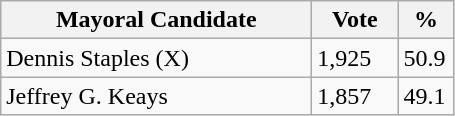<table class="wikitable">
<tr>
<th bgcolor="#DDDDFF" width="200px">Mayoral Candidate </th>
<th bgcolor="#DDDDFF" width="50px">Vote</th>
<th bgcolor="#DDDDFF" width="30px">%</th>
</tr>
<tr>
<td>Dennis Staples (X)</td>
<td>1,925</td>
<td>50.9</td>
</tr>
<tr>
<td>Jeffrey G. Keays</td>
<td>1,857</td>
<td>49.1</td>
</tr>
</table>
